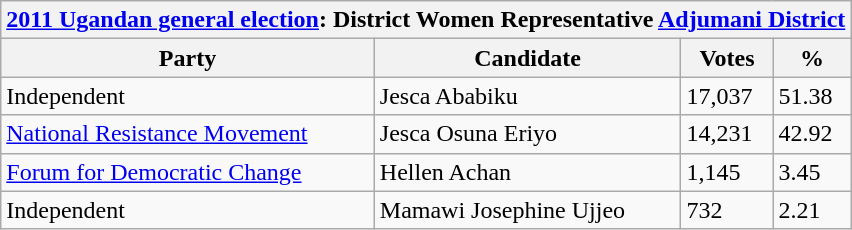<table class="wikitable">
<tr>
<th colspan="4"><a href='#'>2011 Ugandan general election</a>: District Women Representative <a href='#'>Adjumani District</a></th>
</tr>
<tr>
<th>Party</th>
<th>Candidate</th>
<th>Votes</th>
<th>%</th>
</tr>
<tr>
<td>Independent</td>
<td>Jesca Ababiku</td>
<td>17,037</td>
<td>51.38</td>
</tr>
<tr>
<td><a href='#'>National Resistance Movement</a></td>
<td>Jesca Osuna Eriyo</td>
<td>14,231</td>
<td>42.92</td>
</tr>
<tr>
<td><a href='#'>Forum for Democratic Change</a></td>
<td>Hellen Achan</td>
<td>1,145</td>
<td>3.45</td>
</tr>
<tr>
<td>Independent</td>
<td>Mamawi Josephine Ujjeo</td>
<td>732</td>
<td>2.21</td>
</tr>
</table>
